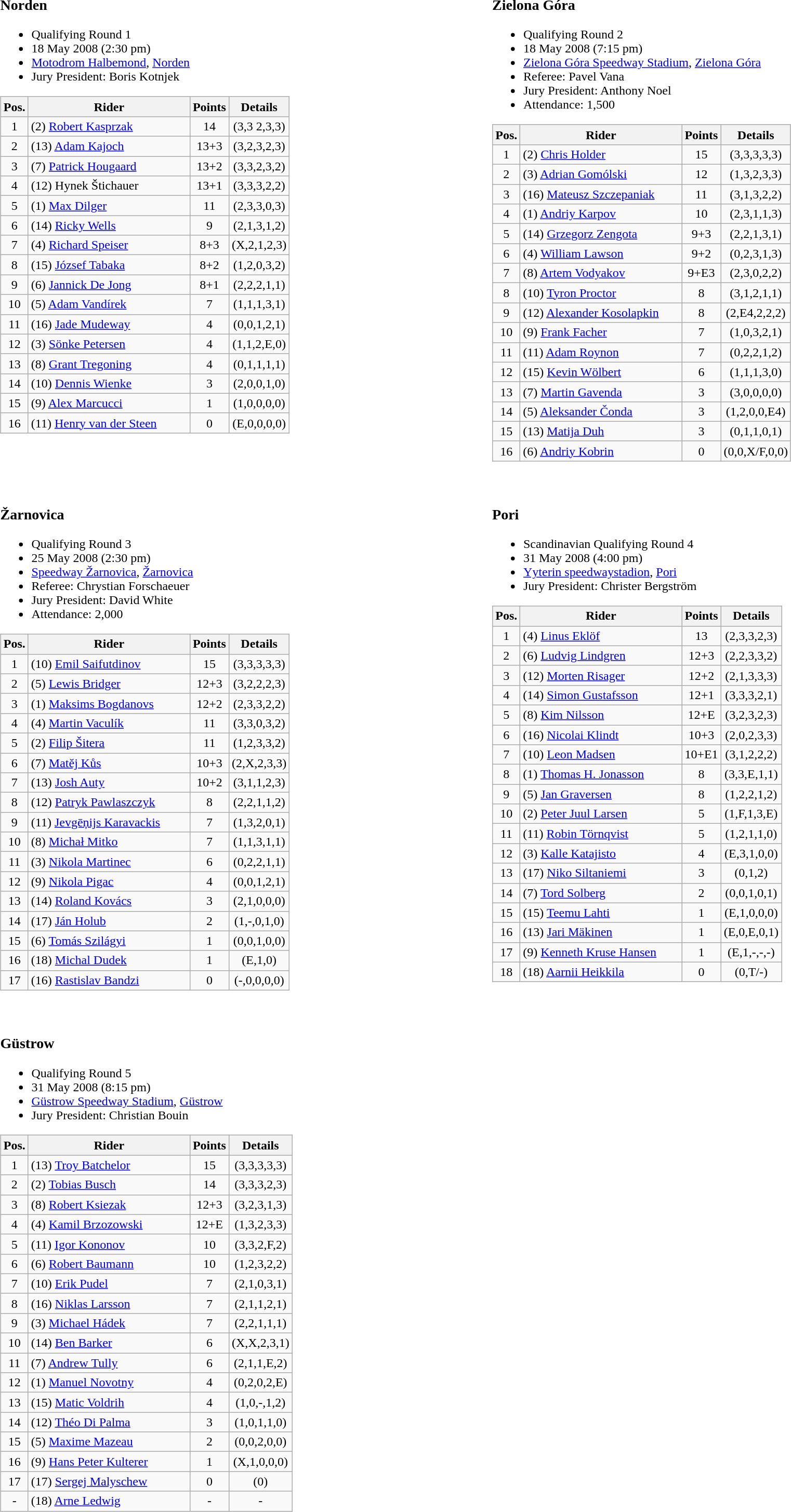<table width=100%>
<tr>
<td width=50% valign=top><br><h3>Norden</h3><ul><li>Qualifying Round 1</li><li>18 May 2008 (2:30 pm)</li><li> <a href='#'>Motodrom Halbemond</a>, <a href='#'>Norden</a></li><li>Jury President: Boris Kotnjek</li></ul><table class=wikitable>
<tr>
<th width=25px>Pos.</th>
<th width=200px>Rider</th>
<th width=40px>Points</th>
<th width=70px>Details</th>
</tr>
<tr align=center >
<td>1</td>
<td align=left> (2) <a href='#'>Robert Kasprzak</a></td>
<td>14</td>
<td>(3,3 2,3,3)</td>
</tr>
<tr align=center >
<td>2</td>
<td align=left> (13) <a href='#'>Adam Kajoch</a></td>
<td>13+3</td>
<td>(3,2,3,2,3)</td>
</tr>
<tr align=center >
<td>3</td>
<td align=left> (7) <a href='#'>Patrick Hougaard</a></td>
<td>13+2</td>
<td>(3,3,2,3,2)</td>
</tr>
<tr align=center >
<td>4</td>
<td align=left> (12) Hynek Štichauer</td>
<td>13+1</td>
<td>(3,3,3,2,2)</td>
</tr>
<tr align=center >
<td>5</td>
<td align=left> (1) <a href='#'>Max Dilger</a></td>
<td>11</td>
<td>(2,3,3,0,3)</td>
</tr>
<tr align=center >
<td>6</td>
<td align=left> (14) <a href='#'>Ricky Wells</a></td>
<td>9</td>
<td>(2,1,3,1,2)</td>
</tr>
<tr align=center >
<td>7</td>
<td align=left> (4) <a href='#'>Richard Speiser</a></td>
<td>8+3</td>
<td>(X,2,1,2,3)</td>
</tr>
<tr align=center>
<td>8</td>
<td align=left> (15) <a href='#'>József Tabaka</a></td>
<td>8+2</td>
<td>(1,2,0,3,2)</td>
</tr>
<tr align=center>
<td>9</td>
<td align=left> (6) <a href='#'>Jannick De Jong</a></td>
<td>8+1</td>
<td>(2,2,2,1,1)</td>
</tr>
<tr align=center>
<td>10</td>
<td align=left> (5) <a href='#'>Adam Vandírek</a></td>
<td>7</td>
<td>(1,1,1,3,1)</td>
</tr>
<tr align=center>
<td>11</td>
<td align=left> (16) <a href='#'>Jade Mudeway</a></td>
<td>4</td>
<td>(0,0,1,2,1)</td>
</tr>
<tr align=center>
<td>12</td>
<td align=left> (3) <a href='#'>Sönke Petersen</a></td>
<td>4</td>
<td>(1,1,2,E,0)</td>
</tr>
<tr align=center>
<td>13</td>
<td align=left> (8) <a href='#'>Grant Tregoning</a></td>
<td>4</td>
<td>(0,1,1,1,1)</td>
</tr>
<tr align=center>
<td>14</td>
<td align=left> (10) <a href='#'>Dennis Wienke</a></td>
<td>3</td>
<td>(2,0,0,1,0)</td>
</tr>
<tr align=center>
<td>15</td>
<td align=left> (9) <a href='#'>Alex Marcucci</a></td>
<td>1</td>
<td>(1,0,0,0,0)</td>
</tr>
<tr align=center>
<td>16</td>
<td align=left> (11) <a href='#'>Henry van der Steen</a></td>
<td>0</td>
<td>(E,0,0,0,0)</td>
</tr>
</table>
</td>
<td width=50% valign=top><br><h3>Zielona Góra</h3><ul><li>Qualifying Round 2</li><li>18 May 2008 (7:15 pm)</li><li> <a href='#'>Zielona Góra Speedway Stadium</a>, <a href='#'>Zielona Góra</a></li><li>Referee: Pavel Vana</li><li>Jury President: Anthony Noel</li><li>Attendance: 1,500</li></ul><table class=wikitable>
<tr>
<th width=25px>Pos.</th>
<th width=200px>Rider</th>
<th width=40px>Points</th>
<th width=70px>Details</th>
</tr>
<tr align=center >
<td>1</td>
<td align=left> (2) <a href='#'>Chris Holder</a></td>
<td>15</td>
<td>(3,3,3,3,3)</td>
</tr>
<tr align=center >
<td>2</td>
<td align=left> (3) <a href='#'>Adrian Gomólski</a></td>
<td>12</td>
<td>(1,3,2,3,3)</td>
</tr>
<tr align=center >
<td>3</td>
<td align=left> (16) <a href='#'>Mateusz Szczepaniak</a></td>
<td>11</td>
<td>(3,1,3,2,2)</td>
</tr>
<tr align=center >
<td>4</td>
<td align=left> (1) <a href='#'>Andriy Karpov</a></td>
<td>10</td>
<td>(2,3,1,1,3)</td>
</tr>
<tr align=center >
<td>5</td>
<td align=left> (14) <a href='#'>Grzegorz Zengota</a></td>
<td>9+3</td>
<td>(2,2,1,3,1)</td>
</tr>
<tr align=center >
<td>6</td>
<td align=left> (4) <a href='#'>William Lawson</a></td>
<td>9+2</td>
<td>(0,2,3,1,3)</td>
</tr>
<tr align=center >
<td>7</td>
<td align=left> (8) <a href='#'>Artem Vodyakov</a></td>
<td>9+E3</td>
<td>(2,3,0,2,2)</td>
</tr>
<tr align=center>
<td>8</td>
<td align=left> (10) <a href='#'>Tyron Proctor</a></td>
<td>8</td>
<td>(3,1,2,1,1)</td>
</tr>
<tr align=center>
<td>9</td>
<td align=left> (12) <a href='#'>Alexander Kosolapkin</a></td>
<td>8</td>
<td>(2,E4,2,2,2)</td>
</tr>
<tr align=center>
<td>10</td>
<td align=left> (9) <a href='#'>Frank Facher</a></td>
<td>7</td>
<td>(1,0,3,2,1)</td>
</tr>
<tr align=center>
<td>11</td>
<td align=left> (11) <a href='#'>Adam Roynon</a></td>
<td>7</td>
<td>(0,2,2,1,2)</td>
</tr>
<tr align=center>
<td>12</td>
<td align=left> (15) <a href='#'>Kevin Wölbert</a></td>
<td>6</td>
<td>(1,1,1,3,0)</td>
</tr>
<tr align=center>
<td>13</td>
<td align=left> (7) <a href='#'>Martin Gavenda</a></td>
<td>3</td>
<td>(3,0,0,0,0)</td>
</tr>
<tr align=center>
<td>14</td>
<td align=left> (5) <a href='#'>Aleksander Čonda</a></td>
<td>3</td>
<td>(1,2,0,0,E4)</td>
</tr>
<tr align=center>
<td>15</td>
<td align=left> (13) <a href='#'>Matija Duh</a></td>
<td>3</td>
<td>(0,1,1,0,1)</td>
</tr>
<tr align=center>
<td>16</td>
<td align=left> (6) <a href='#'>Andriy Kobrin</a></td>
<td>0</td>
<td>(0,0,X/F,0,0)</td>
</tr>
</table>
</td>
</tr>
<tr>
<td valign=top><br><h3>Žarnovica</h3><ul><li>Qualifying Round 3</li><li>25 May 2008 (2:30 pm)</li><li> <a href='#'>Speedway Žarnovica</a>, <a href='#'>Žarnovica</a></li><li>Referee: Chrystian Forschaeuer</li><li>Jury President: David White</li><li>Attendance: 2,000</li></ul><table class=wikitable>
<tr>
<th width=25px>Pos.</th>
<th width=200px>Rider</th>
<th width=40px>Points</th>
<th width=70px>Details</th>
</tr>
<tr align=center >
<td>1</td>
<td align=left> (10) <a href='#'>Emil Saifutdinov</a></td>
<td>15</td>
<td>(3,3,3,3,3)</td>
</tr>
<tr align=center >
<td>2</td>
<td align=left> (5) <a href='#'>Lewis Bridger</a></td>
<td>12+3</td>
<td>(3,2,2,2,3)</td>
</tr>
<tr align=center >
<td>3</td>
<td align=left> (1) <a href='#'>Maksims Bogdanovs</a></td>
<td>12+2</td>
<td>(2,3,3,2,2)</td>
</tr>
<tr align=center >
<td>4</td>
<td align=left> (4) <a href='#'>Martin Vaculík</a></td>
<td>11</td>
<td>(3,3,0,3,2)</td>
</tr>
<tr align=center >
<td>5</td>
<td align=left> (2) <a href='#'>Filip Šitera</a></td>
<td>11</td>
<td>(1,2,3,3,2)</td>
</tr>
<tr align=center >
<td>6</td>
<td align=left> (7) <a href='#'>Matěj Kůs</a></td>
<td>10+3</td>
<td>(2,X,2,3,3)</td>
</tr>
<tr align=center >
<td>7</td>
<td align=left> (13) <a href='#'>Josh Auty</a></td>
<td>10+2</td>
<td>(3,1,1,2,3)</td>
</tr>
<tr align=center>
<td>8</td>
<td align=left> (12) <a href='#'>Patryk Pawlaszczyk</a></td>
<td>8</td>
<td>(2,2,1,1,2)</td>
</tr>
<tr align=center>
<td>9</td>
<td align=left> (11) <a href='#'>Jevgēņijs Karavackis</a></td>
<td>7</td>
<td>(1,3,2,0,1)</td>
</tr>
<tr align=center>
<td>10</td>
<td align=left> (8) <a href='#'>Michał Mitko</a></td>
<td>7</td>
<td>(1,1,3,1,1)</td>
</tr>
<tr align=center>
<td>11</td>
<td align=left> (3) <a href='#'>Nikola Martinec</a></td>
<td>6</td>
<td>(0,2,2,1,1)</td>
</tr>
<tr align=center>
<td>12</td>
<td align=left> (9) <a href='#'>Nikola Pigac</a></td>
<td>4</td>
<td>(0,0,1,2,1)</td>
</tr>
<tr align=center>
<td>13</td>
<td align=left> (14) <a href='#'>Roland Kovács</a></td>
<td>3</td>
<td>(2,1,0,0,0)</td>
</tr>
<tr align=center>
<td>14</td>
<td align=left> (17) <a href='#'>Ján Holub</a></td>
<td>2</td>
<td>(1,-,0,1,0)</td>
</tr>
<tr align=center>
<td>15</td>
<td align=left> (6) <a href='#'>Tomás Szilágyi</a></td>
<td>1</td>
<td>(0,0,1,0,0)</td>
</tr>
<tr align=center>
<td>16</td>
<td align=left> (18) <a href='#'>Michal Dudek</a></td>
<td>1</td>
<td>(E,1,0)</td>
</tr>
<tr align=center>
<td>17</td>
<td align=left> (16) <a href='#'>Rastislav Bandzi</a></td>
<td>0</td>
<td>(-,0,0,0,0)</td>
</tr>
</table>
</td>
<td valign=top><br><h3>Pori</h3><ul><li>Scandinavian Qualifying Round 4</li><li>31 May 2008 (4:00 pm)</li><li> <a href='#'>Yyterin speedwaystadion</a>, <a href='#'>Pori</a></li><li>Jury President: Christer Bergström</li></ul><table class=wikitable>
<tr>
<th width=25px>Pos.</th>
<th width=200px>Rider</th>
<th width=40px>Points</th>
<th width=70px>Details</th>
</tr>
<tr align=center >
<td>1</td>
<td align=left> (4) <a href='#'>Linus Eklöf</a></td>
<td>13</td>
<td>(2,3,3,2,3)</td>
</tr>
<tr align=center >
<td>2</td>
<td align=left> (6) <a href='#'>Ludvig Lindgren</a></td>
<td>12+3</td>
<td>(2,2,3,3,2)</td>
</tr>
<tr align=center >
<td>3</td>
<td align=left> (12) <a href='#'>Morten Risager</a></td>
<td>12+2</td>
<td>(2,1,3,3,3)</td>
</tr>
<tr align=center >
<td>4</td>
<td align=left> (14) <a href='#'>Simon Gustafsson</a></td>
<td>12+1</td>
<td>(3,3,3,2,1)</td>
</tr>
<tr align=center >
<td>5</td>
<td align=left> (8) <a href='#'>Kim Nilsson</a></td>
<td>12+E</td>
<td>(3,2,3,2,3)</td>
</tr>
<tr align=center >
<td>6</td>
<td align=left> (16) <a href='#'>Nicolai Klindt</a></td>
<td>10+3</td>
<td>(2,0,2,3,3)</td>
</tr>
<tr align=center >
<td>7</td>
<td align=left> (10) <a href='#'>Leon Madsen</a></td>
<td>10+E1</td>
<td>(3,1,2,2,2)</td>
</tr>
<tr align=center>
<td>8</td>
<td align=left> (1) <a href='#'>Thomas H. Jonasson</a></td>
<td>8</td>
<td>(3,3,E,1,1)</td>
</tr>
<tr align=center>
<td>9</td>
<td align=left> (5) <a href='#'>Jan Graversen</a></td>
<td>8</td>
<td>(1,2,2,1,2)</td>
</tr>
<tr align=center>
<td>10</td>
<td align=left> (2) <a href='#'>Peter Juul Larsen</a></td>
<td>5</td>
<td>(1,F,1,3,E)</td>
</tr>
<tr align=center>
<td>11</td>
<td align=left> (11) <a href='#'>Robin Törnqvist</a></td>
<td>5</td>
<td>(1,2,1,1,0)</td>
</tr>
<tr align=center>
<td>12</td>
<td align=left> (3) <a href='#'>Kalle Katajisto</a></td>
<td>4</td>
<td>(E,3,1,0,0)</td>
</tr>
<tr align=center>
<td>13</td>
<td align=left> (17) <a href='#'>Niko Siltaniemi</a></td>
<td>3</td>
<td>(0,1,2)</td>
</tr>
<tr align=center>
<td>14</td>
<td align=left> (7) <a href='#'>Tord Solberg</a></td>
<td>2</td>
<td>(0,0,1,0,1)</td>
</tr>
<tr align=center>
<td>15</td>
<td align=left> (15) <a href='#'>Teemu Lahti</a></td>
<td>1</td>
<td>(E,1,0,0,0)</td>
</tr>
<tr align=center>
<td>16</td>
<td align=left> (13) <a href='#'>Jari Mäkinen</a></td>
<td>1</td>
<td>(E,0,E,0,1)</td>
</tr>
<tr align=center>
<td>17</td>
<td align=left> (9) <a href='#'>Kenneth Kruse Hansen</a></td>
<td>1</td>
<td>(E,1,-,-,-)</td>
</tr>
<tr align=center>
<td>18</td>
<td align=left> (18) <a href='#'>Aarnii Heikkila</a></td>
<td>0</td>
<td>(0,T/-)</td>
</tr>
</table>
</td>
</tr>
<tr>
<td valign=top><br><h3>Güstrow</h3><ul><li>Qualifying Round 5</li><li>31 May 2008 (8:15 pm)</li><li> <a href='#'>Güstrow Speedway Stadium</a>, <a href='#'>Güstrow</a></li><li>Jury President: Christian Bouin</li></ul><table class=wikitable style="text-align:center;">
<tr>
<th width=25px>Pos.</th>
<th width=200px>Rider</th>
<th width=40px>Points</th>
<th width=70px>Details</th>
</tr>
<tr>
<td>1</td>
<td align=left> (13) <a href='#'>Troy Batchelor</a></td>
<td>15</td>
<td>(3,3,3,3,3)</td>
</tr>
<tr>
<td>2</td>
<td align=left> (2) <a href='#'>Tobias Busch</a></td>
<td>14</td>
<td>(3,3,3,2,3)</td>
</tr>
<tr>
<td>3</td>
<td align=left> (8) <a href='#'>Robert Ksiezak</a></td>
<td>12+3</td>
<td>(3,2,3,1,3)</td>
</tr>
<tr>
<td>4</td>
<td align=left> (4) <a href='#'>Kamil Brzozowski</a></td>
<td>12+E</td>
<td>(1,3,2,3,3)</td>
</tr>
<tr>
<td>5</td>
<td align=left> (11) <a href='#'>Igor Kononov</a></td>
<td>10</td>
<td>(3,3,2,F,2)</td>
</tr>
<tr>
<td>6</td>
<td align=left> (6) <a href='#'>Robert Baumann</a></td>
<td>10</td>
<td>(1,2,3,2,2)</td>
</tr>
<tr>
<td>7</td>
<td align=left> (10) <a href='#'>Erik Pudel</a></td>
<td>7</td>
<td>(2,1,0,3,1)</td>
</tr>
<tr>
<td>8</td>
<td align=left> (16) <a href='#'>Niklas Larsson</a></td>
<td>7</td>
<td>(2,1,1,2,1)</td>
</tr>
<tr>
<td>9</td>
<td align=left> (3) <a href='#'>Michael Hádek</a></td>
<td>7</td>
<td>(2,2,1,1,1)</td>
</tr>
<tr>
<td>10</td>
<td align=left> (14) <a href='#'>Ben Barker</a></td>
<td>6</td>
<td>(X,X,2,3,1)</td>
</tr>
<tr>
<td>11</td>
<td align=left> (7) <a href='#'>Andrew Tully</a></td>
<td>6</td>
<td>(2,1,1,E,2)</td>
</tr>
<tr>
<td>12</td>
<td align=left> (1) <a href='#'>Manuel Novotny</a></td>
<td>4</td>
<td>(0,2,0,2,E)</td>
</tr>
<tr>
<td>13</td>
<td align=left> (15) <a href='#'>Matic Voldrih</a></td>
<td>4</td>
<td>(1,0,-,1,2)</td>
</tr>
<tr>
<td>14</td>
<td align=left> (12) <a href='#'>Théo Di Palma</a></td>
<td>3</td>
<td>(1,0,1,1,0)</td>
</tr>
<tr>
<td>15</td>
<td align=left> (5) <a href='#'>Maxime Mazeau</a></td>
<td>2</td>
<td>(0,0,2,0,0)</td>
</tr>
<tr>
<td>16</td>
<td align=left> (9) <a href='#'>Hans Peter Kulterer</a></td>
<td>1</td>
<td>(X,1,0,0,0)</td>
</tr>
<tr>
<td>17</td>
<td align=left> (17) <a href='#'>Sergej Malyschew</a></td>
<td>0</td>
<td>(0)</td>
</tr>
<tr>
<td>-</td>
<td align=left> (18) <a href='#'>Arne Ledwig</a></td>
<td>-</td>
<td>-</td>
</tr>
</table>
</td>
</tr>
</table>
